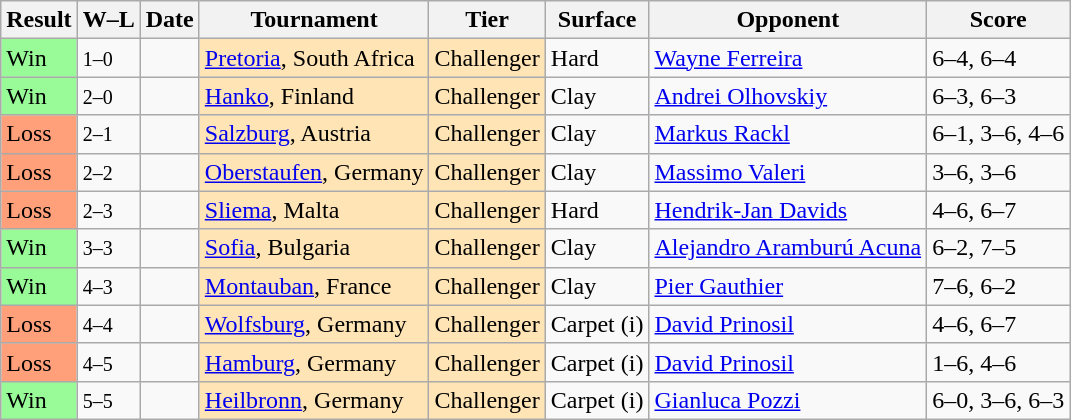<table class="sortable wikitable">
<tr>
<th>Result</th>
<th class="unsortable">W–L</th>
<th>Date</th>
<th>Tournament</th>
<th>Tier</th>
<th>Surface</th>
<th>Opponent</th>
<th class="unsortable">Score</th>
</tr>
<tr>
<td style="background:#98fb98;">Win</td>
<td><small>1–0</small></td>
<td></td>
<td style="background:moccasin;"><a href='#'>Pretoria</a>, South Africa</td>
<td style="background:moccasin;">Challenger</td>
<td>Hard</td>
<td> <a href='#'>Wayne Ferreira</a></td>
<td>6–4, 6–4</td>
</tr>
<tr>
<td style="background:#98fb98;">Win</td>
<td><small>2–0</small></td>
<td></td>
<td style="background:moccasin;"><a href='#'>Hanko</a>, Finland</td>
<td style="background:moccasin;">Challenger</td>
<td>Clay</td>
<td> <a href='#'>Andrei Olhovskiy</a></td>
<td>6–3, 6–3</td>
</tr>
<tr>
<td style="background:#ffa07a;">Loss</td>
<td><small>2–1</small></td>
<td></td>
<td style="background:moccasin;"><a href='#'>Salzburg</a>, Austria</td>
<td style="background:moccasin;">Challenger</td>
<td>Clay</td>
<td> <a href='#'>Markus Rackl</a></td>
<td>6–1, 3–6, 4–6</td>
</tr>
<tr>
<td style="background:#ffa07a;">Loss</td>
<td><small>2–2</small></td>
<td></td>
<td style="background:moccasin;"><a href='#'>Oberstaufen</a>, Germany</td>
<td style="background:moccasin;">Challenger</td>
<td>Clay</td>
<td> <a href='#'>Massimo Valeri</a></td>
<td>3–6, 3–6</td>
</tr>
<tr>
<td style="background:#ffa07a;">Loss</td>
<td><small>2–3</small></td>
<td></td>
<td style="background:moccasin;"><a href='#'>Sliema</a>, Malta</td>
<td style="background:moccasin;">Challenger</td>
<td>Hard</td>
<td> <a href='#'>Hendrik-Jan Davids</a></td>
<td>4–6, 6–7</td>
</tr>
<tr>
<td style="background:#98fb98;">Win</td>
<td><small>3–3</small></td>
<td></td>
<td style="background:moccasin;"><a href='#'>Sofia</a>, Bulgaria</td>
<td style="background:moccasin;">Challenger</td>
<td>Clay</td>
<td> <a href='#'>Alejandro Aramburú Acuna</a></td>
<td>6–2, 7–5</td>
</tr>
<tr>
<td style="background:#98fb98;">Win</td>
<td><small>4–3</small></td>
<td></td>
<td style="background:moccasin;"><a href='#'>Montauban</a>, France</td>
<td style="background:moccasin;">Challenger</td>
<td>Clay</td>
<td> <a href='#'>Pier Gauthier</a></td>
<td>7–6, 6–2</td>
</tr>
<tr>
<td style="background:#ffa07a;">Loss</td>
<td><small>4–4</small></td>
<td></td>
<td style="background:moccasin;"><a href='#'>Wolfsburg</a>, Germany</td>
<td style="background:moccasin;">Challenger</td>
<td>Carpet (i)</td>
<td> <a href='#'>David Prinosil</a></td>
<td>4–6, 6–7</td>
</tr>
<tr>
<td style="background:#ffa07a;">Loss</td>
<td><small>4–5</small></td>
<td></td>
<td style="background:moccasin;"><a href='#'>Hamburg</a>, Germany</td>
<td style="background:moccasin;">Challenger</td>
<td>Carpet (i)</td>
<td> <a href='#'>David Prinosil</a></td>
<td>1–6, 4–6</td>
</tr>
<tr>
<td style="background:#98fb98;">Win</td>
<td><small>5–5</small></td>
<td></td>
<td style="background:moccasin;"><a href='#'>Heilbronn</a>, Germany</td>
<td style="background:moccasin;">Challenger</td>
<td>Carpet (i)</td>
<td> <a href='#'>Gianluca Pozzi</a></td>
<td>6–0, 3–6, 6–3</td>
</tr>
</table>
